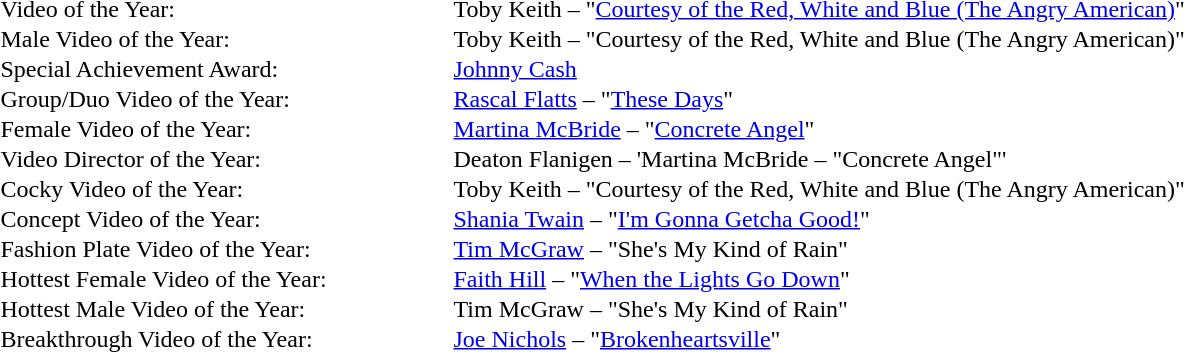<table cellspacing="0" border="0" cellpadding="1">
<tr>
<td style="width:300px;">Video of the Year:</td>
<td>Toby Keith – "<a href='#'>Courtesy of the Red, White and Blue (The Angry American)</a>"</td>
</tr>
<tr>
<td>Male Video of the Year:</td>
<td>Toby Keith – "Courtesy of the Red, White and Blue (The Angry American)"</td>
</tr>
<tr>
<td>Special Achievement Award:</td>
<td><a href='#'>Johnny Cash</a></td>
</tr>
<tr>
<td>Group/Duo Video of the Year:</td>
<td><a href='#'>Rascal Flatts</a> – "<a href='#'>These Days</a>"</td>
</tr>
<tr>
<td>Female Video of the Year:</td>
<td><a href='#'>Martina McBride</a> – "<a href='#'>Concrete Angel</a>"</td>
</tr>
<tr>
<td>Video Director of the Year:</td>
<td>Deaton Flanigen – 'Martina McBride – "Concrete Angel"'</td>
</tr>
<tr>
<td>Cocky Video of the Year:</td>
<td>Toby Keith – "Courtesy of the Red, White and Blue (The Angry American)"</td>
</tr>
<tr>
<td>Concept Video of the Year:</td>
<td><a href='#'>Shania Twain</a> – "<a href='#'>I'm Gonna Getcha Good!</a>"</td>
</tr>
<tr>
<td>Fashion Plate Video of the Year:</td>
<td><a href='#'>Tim McGraw</a> – "She's My Kind of Rain"</td>
</tr>
<tr>
<td>Hottest Female Video of the Year:</td>
<td><a href='#'>Faith Hill</a> – "<a href='#'>When the Lights Go Down</a>"</td>
</tr>
<tr>
<td>Hottest Male Video of the Year:</td>
<td>Tim McGraw – "She's My Kind of Rain"</td>
</tr>
<tr>
<td>Breakthrough Video of the Year:</td>
<td><a href='#'>Joe Nichols</a> – "<a href='#'>Brokenheartsville</a>"</td>
</tr>
</table>
